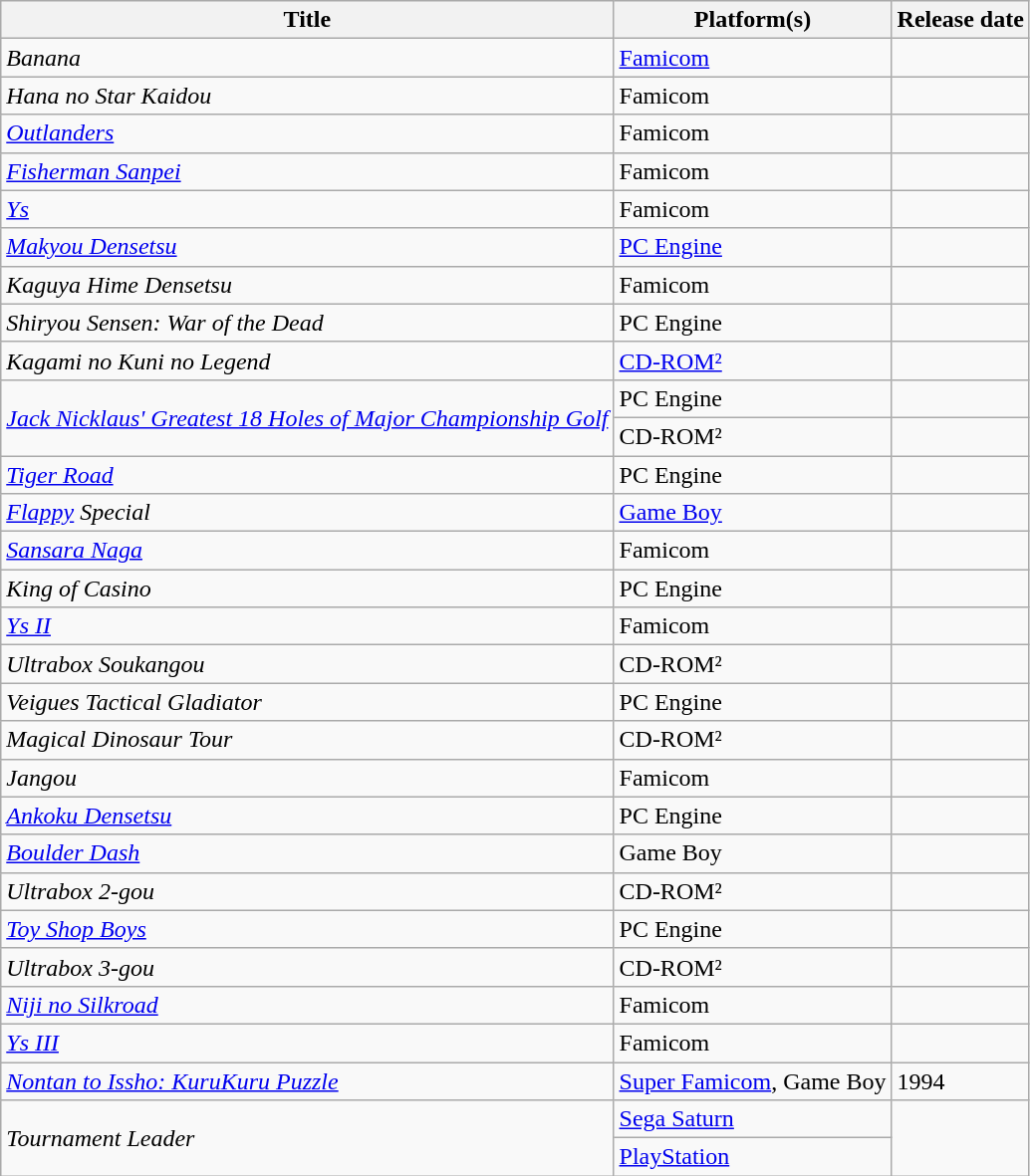<table class="wikitable sortable" width="auto">
<tr>
<th>Title</th>
<th>Platform(s)</th>
<th>Release date</th>
</tr>
<tr>
<td><em>Banana</em></td>
<td><a href='#'>Famicom</a></td>
<td></td>
</tr>
<tr>
<td><em>Hana no Star Kaidou</em></td>
<td>Famicom</td>
<td></td>
</tr>
<tr>
<td><em><a href='#'>Outlanders</a></em></td>
<td>Famicom</td>
<td></td>
</tr>
<tr>
<td><em><a href='#'>Fisherman Sanpei</a></em></td>
<td>Famicom</td>
<td></td>
</tr>
<tr>
<td><em><a href='#'>Ys</a></em></td>
<td>Famicom</td>
<td></td>
</tr>
<tr>
<td><em><a href='#'>Makyou Densetsu</a></em></td>
<td><a href='#'>PC Engine</a></td>
<td></td>
</tr>
<tr>
<td><em>Kaguya Hime Densetsu</em></td>
<td>Famicom</td>
<td></td>
</tr>
<tr>
<td><em>Shiryou Sensen: War of the Dead</em></td>
<td>PC Engine</td>
<td></td>
</tr>
<tr>
<td><em>Kagami no Kuni no Legend</em></td>
<td><a href='#'>CD-ROM²</a></td>
<td></td>
</tr>
<tr>
<td rowspan=2><em><a href='#'>Jack Nicklaus' Greatest 18 Holes of Major Championship Golf</a></em></td>
<td>PC Engine</td>
<td></td>
</tr>
<tr>
<td>CD-ROM²</td>
<td></td>
</tr>
<tr>
<td><em><a href='#'>Tiger Road</a></em></td>
<td>PC Engine</td>
<td></td>
</tr>
<tr>
<td><em><a href='#'>Flappy</a> Special</em></td>
<td><a href='#'>Game Boy</a></td>
<td></td>
</tr>
<tr>
<td><em><a href='#'>Sansara Naga</a></em></td>
<td>Famicom</td>
<td></td>
</tr>
<tr>
<td><em>King of Casino</em></td>
<td>PC Engine</td>
<td></td>
</tr>
<tr>
<td><em><a href='#'>Ys II</a></em></td>
<td>Famicom</td>
<td></td>
</tr>
<tr>
<td><em>Ultrabox Soukangou</em></td>
<td>CD-ROM²</td>
<td></td>
</tr>
<tr>
<td><em>Veigues Tactical Gladiator</em></td>
<td>PC Engine</td>
<td></td>
</tr>
<tr>
<td><em>Magical Dinosaur Tour</em></td>
<td>CD-ROM²</td>
<td></td>
</tr>
<tr>
<td><em>Jangou</em></td>
<td>Famicom</td>
<td></td>
</tr>
<tr>
<td><em><a href='#'>Ankoku Densetsu</a></em></td>
<td>PC Engine</td>
<td></td>
</tr>
<tr>
<td><em><a href='#'>Boulder Dash</a></em></td>
<td>Game Boy</td>
<td></td>
</tr>
<tr>
<td><em>Ultrabox 2-gou</em></td>
<td>CD-ROM²</td>
<td></td>
</tr>
<tr>
<td><em><a href='#'>Toy Shop Boys</a></em></td>
<td>PC Engine</td>
<td></td>
</tr>
<tr>
<td><em>Ultrabox 3-gou</em></td>
<td>CD-ROM²</td>
<td></td>
</tr>
<tr>
<td><em><a href='#'>Niji no Silkroad</a></em></td>
<td>Famicom</td>
<td></td>
</tr>
<tr>
<td><em><a href='#'>Ys III</a></em></td>
<td>Famicom</td>
<td></td>
</tr>
<tr>
<td><em><a href='#'>Nontan to Issho: KuruKuru Puzzle</a></em></td>
<td><a href='#'>Super Famicom</a>, Game Boy</td>
<td>1994</td>
</tr>
<tr>
<td rowspan=2><em>Tournament Leader</em></td>
<td><a href='#'>Sega Saturn</a></td>
<td rowspan=2></td>
</tr>
<tr>
<td><a href='#'>PlayStation</a></td>
</tr>
</table>
